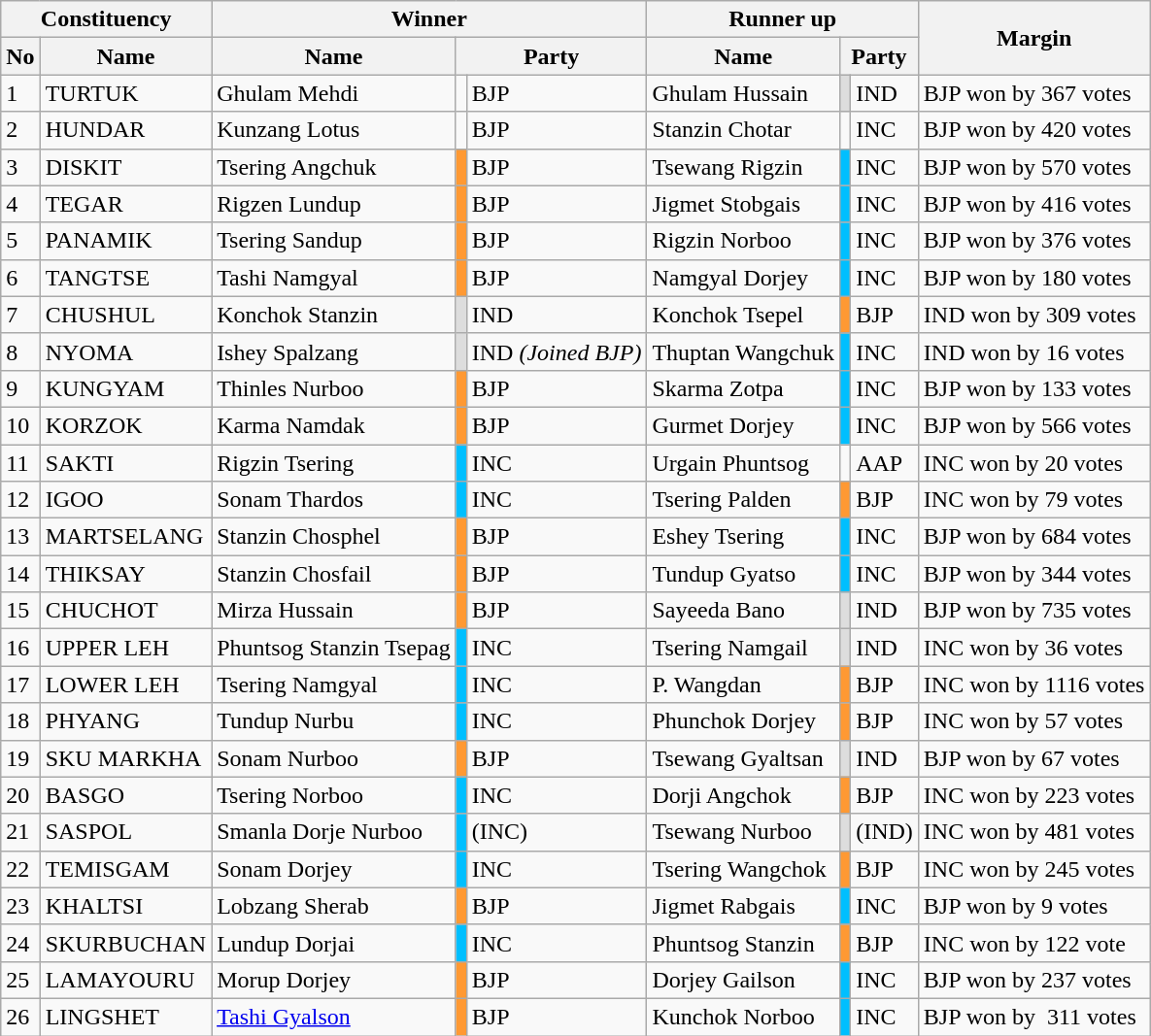<table class="wikitable">
<tr>
<th colspan=2>Constituency</th>
<th colspan=3>Winner</th>
<th colspan=3>Runner up</th>
<th rowspan=2>Margin</th>
</tr>
<tr>
<th>No</th>
<th>Name</th>
<th>Name</th>
<th colspan=2>Party</th>
<th>Name</th>
<th colspan=2>Party</th>
</tr>
<tr>
<td>1</td>
<td>TURTUK</td>
<td>Ghulam Mehdi</td>
<td bgcolor=></td>
<td>BJP</td>
<td>Ghulam Hussain</td>
<td bgcolor=#DDDDDD></td>
<td>IND</td>
<td>BJP won by 367 votes</td>
</tr>
<tr>
<td>2</td>
<td>HUNDAR</td>
<td>Kunzang Lotus</td>
<td bgcolor=></td>
<td>BJP</td>
<td>Stanzin Chotar</td>
<td bgcolor=></td>
<td>INC</td>
<td>BJP won by 420 votes</td>
</tr>
<tr>
<td>3</td>
<td>DISKIT</td>
<td>Tsering Angchuk</td>
<td bgcolor=#FF9933></td>
<td>BJP</td>
<td>Tsewang Rigzin</td>
<td bgcolor=#00BFFF></td>
<td>INC</td>
<td>BJP won by 570 votes</td>
</tr>
<tr>
<td>4</td>
<td>TEGAR</td>
<td>Rigzen Lundup</td>
<td bgcolor=#FF9933></td>
<td>BJP</td>
<td>Jigmet Stobgais</td>
<td bgcolor=#00BFFF></td>
<td>INC</td>
<td>BJP won by 416 votes</td>
</tr>
<tr>
<td>5</td>
<td>PANAMIK</td>
<td>Tsering Sandup</td>
<td bgcolor=#FF9933></td>
<td>BJP</td>
<td>Rigzin Norboo</td>
<td bgcolor=#00BFFF></td>
<td>INC</td>
<td>BJP won by 376 votes</td>
</tr>
<tr>
<td>6</td>
<td>TANGTSE</td>
<td>Tashi Namgyal</td>
<td bgcolor=#FF9933></td>
<td>BJP</td>
<td>Namgyal Dorjey</td>
<td bgcolor=#00BFFF></td>
<td>INC</td>
<td>BJP won by 180 votes</td>
</tr>
<tr>
<td>7</td>
<td>CHUSHUL</td>
<td>Konchok Stanzin</td>
<td bgcolor=#DDDDDD></td>
<td>IND</td>
<td>Konchok Tsepel</td>
<td bgcolor=#FF9933></td>
<td>BJP</td>
<td>IND won by 309 votes</td>
</tr>
<tr>
<td>8</td>
<td>NYOMA</td>
<td>Ishey Spalzang</td>
<td bgcolor=#DDDDDD></td>
<td>IND <em>(Joined BJP)</em></td>
<td>Thuptan Wangchuk</td>
<td bgcolor=#00BFFF></td>
<td>INC</td>
<td>IND won by 16 votes</td>
</tr>
<tr>
<td>9</td>
<td>KUNGYAM</td>
<td>Thinles Nurboo</td>
<td bgcolor=#FF9933></td>
<td>BJP</td>
<td>Skarma Zotpa</td>
<td bgcolor=#00BFFF></td>
<td>INC</td>
<td>BJP won by 133 votes</td>
</tr>
<tr>
<td>10</td>
<td>KORZOK</td>
<td>Karma Namdak</td>
<td bgcolor=#FF9933></td>
<td>BJP</td>
<td>Gurmet Dorjey</td>
<td bgcolor=#00BFFF></td>
<td>INC</td>
<td>BJP won by 566 votes</td>
</tr>
<tr>
<td>11</td>
<td>SAKTI</td>
<td>Rigzin Tsering</td>
<td bgcolor=#00BFFF></td>
<td>INC</td>
<td>Urgain Phuntsog</td>
<td bgcolor= ></td>
<td>AAP</td>
<td>INC won by 20 votes</td>
</tr>
<tr>
<td>12</td>
<td>IGOO</td>
<td>Sonam Thardos</td>
<td bgcolor=#00BFFF></td>
<td>INC</td>
<td>Tsering Palden</td>
<td bgcolor=#FF9933></td>
<td>BJP</td>
<td>INC won by 79 votes</td>
</tr>
<tr>
<td>13</td>
<td>MARTSELANG</td>
<td>Stanzin Chosphel</td>
<td bgcolor=#FF9933></td>
<td>BJP</td>
<td>Eshey Tsering</td>
<td bgcolor=#00BFFF></td>
<td>INC</td>
<td>BJP won by 684 votes</td>
</tr>
<tr>
<td>14</td>
<td>THIKSAY</td>
<td>Stanzin Chosfail</td>
<td bgcolor=#FF9933></td>
<td>BJP</td>
<td>Tundup Gyatso</td>
<td bgcolor=#00BFFF></td>
<td>INC</td>
<td>BJP won by 344 votes</td>
</tr>
<tr>
<td>15</td>
<td>CHUCHOT</td>
<td>Mirza Hussain</td>
<td bgcolor=#FF9933></td>
<td>BJP</td>
<td>Sayeeda Bano</td>
<td bgcolor=#DDDDDD></td>
<td>IND</td>
<td>BJP won by 735 votes</td>
</tr>
<tr>
<td>16</td>
<td>UPPER LEH</td>
<td>Phuntsog Stanzin Tsepag</td>
<td bgcolor=#00BFFF></td>
<td>INC</td>
<td>Tsering Namgail</td>
<td bgcolor=#DDDDDD></td>
<td>IND</td>
<td>INC won by 36 votes</td>
</tr>
<tr>
<td>17</td>
<td>LOWER LEH</td>
<td>Tsering Namgyal</td>
<td bgcolor=#00BFFF></td>
<td>INC</td>
<td>P. Wangdan</td>
<td bgcolor=#FF9933></td>
<td>BJP</td>
<td>INC won by 1116 votes</td>
</tr>
<tr>
<td>18</td>
<td>PHYANG</td>
<td>Tundup Nurbu</td>
<td bgcolor=#00BFFF></td>
<td>INC</td>
<td>Phunchok Dorjey</td>
<td bgcolor=#FF9933></td>
<td>BJP</td>
<td>INC won by 57 votes</td>
</tr>
<tr>
<td>19</td>
<td>SKU MARKHA</td>
<td>Sonam Nurboo</td>
<td bgcolor=#FF9933></td>
<td>BJP</td>
<td>Tsewang Gyaltsan</td>
<td bgcolor=#DDDDDD></td>
<td>IND</td>
<td>BJP won by 67 votes</td>
</tr>
<tr>
<td>20</td>
<td>BASGO</td>
<td>Tsering Norboo</td>
<td bgcolor=#00BFFF></td>
<td>INC</td>
<td>Dorji Angchok</td>
<td bgcolor=#FF9933></td>
<td>BJP</td>
<td>INC won by 223 votes</td>
</tr>
<tr>
<td>21</td>
<td>SASPOL</td>
<td>Smanla Dorje Nurboo</td>
<td bgcolor=#00BFFF></td>
<td>(INC)</td>
<td>Tsewang Nurboo</td>
<td bgcolor=#DDDDDD></td>
<td>(IND)</td>
<td>INC won by 481 votes</td>
</tr>
<tr>
<td>22</td>
<td>TEMISGAM</td>
<td>Sonam Dorjey</td>
<td bgcolor=#00BFFF></td>
<td>INC</td>
<td>Tsering Wangchok</td>
<td bgcolor=#FF9933></td>
<td>BJP</td>
<td>INC won by 245 votes</td>
</tr>
<tr>
<td>23</td>
<td>KHALTSI</td>
<td>Lobzang Sherab</td>
<td bgcolor=#FF9933></td>
<td>BJP</td>
<td>Jigmet Rabgais</td>
<td bgcolor=#00BFFF></td>
<td>INC</td>
<td>BJP won by 9 votes</td>
</tr>
<tr>
<td>24</td>
<td>SKURBUCHAN</td>
<td>Lundup Dorjai</td>
<td bgcolor=#00BFFF></td>
<td>INC</td>
<td>Phuntsog Stanzin</td>
<td bgcolor=#FF9933></td>
<td>BJP</td>
<td>INC won by 122 vote</td>
</tr>
<tr>
<td>25</td>
<td>LAMAYOURU</td>
<td>Morup Dorjey</td>
<td bgcolor=#FF9933></td>
<td>BJP</td>
<td>Dorjey Gailson</td>
<td bgcolor=#00BFFF></td>
<td>INC</td>
<td>BJP won by 237 votes</td>
</tr>
<tr>
<td>26</td>
<td>LINGSHET</td>
<td><a href='#'>Tashi Gyalson</a></td>
<td bgcolor=#FF9933></td>
<td>BJP</td>
<td>Kunchok Norboo</td>
<td bgcolor=#00BFFF></td>
<td>INC</td>
<td>BJP won by  311 votes</td>
</tr>
</table>
